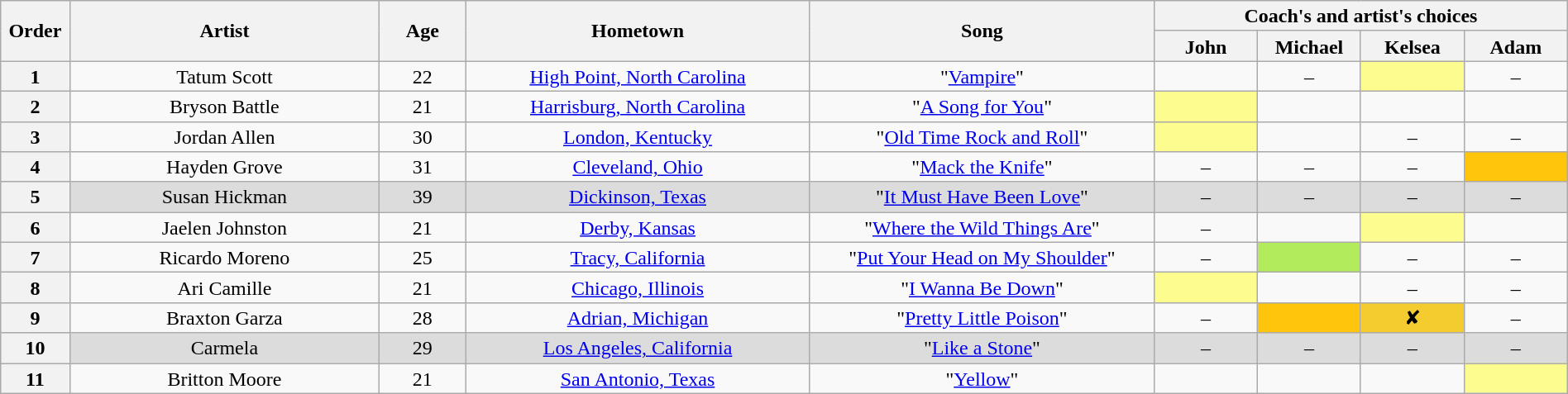<table class="wikitable" style="text-align:center; line-height:17px; width:100%">
<tr>
<th scope="col" rowspan="2" style="width:04%">Order</th>
<th scope="col" rowspan="2" style="width:18%">Artist</th>
<th scope="col" rowspan="2" style="width:05%">Age</th>
<th scope="col" rowspan="2" style="width:20%">Hometown</th>
<th scope="col" rowspan="2" style="width:20%">Song</th>
<th scope="col" colspan="4" style="width:24%">Coach's and artist's choices</th>
</tr>
<tr>
<th style="width:06%">John</th>
<th style="width:06%">Michael</th>
<th style="width:06%">Kelsea</th>
<th style="width:06%">Adam</th>
</tr>
<tr>
<th>1</th>
<td>Tatum Scott</td>
<td>22</td>
<td><a href='#'>High Point, North Carolina</a></td>
<td>"<a href='#'>Vampire</a>"</td>
<td><em></em></td>
<td>–</td>
<td style="background:#fdfc8f"><em></em></td>
<td>–</td>
</tr>
<tr>
<th>2</th>
<td>Bryson Battle</td>
<td>21</td>
<td><a href='#'>Harrisburg, North Carolina</a></td>
<td>"<a href='#'>A Song for You</a>"</td>
<td style="background:#fdfc8f"><em></em></td>
<td><em></em></td>
<td><em></em></td>
<td><em></em></td>
</tr>
<tr>
<th>3</th>
<td>Jordan Allen</td>
<td>30</td>
<td><a href='#'>London, Kentucky</a></td>
<td>"<a href='#'>Old Time Rock and Roll</a>"</td>
<td style="background:#fdfc8f"><em></em></td>
<td><em></em></td>
<td>–</td>
<td>–</td>
</tr>
<tr>
<th>4</th>
<td>Hayden Grove</td>
<td>31</td>
<td><a href='#'>Cleveland, Ohio</a></td>
<td>"<a href='#'>Mack the Knife</a>"</td>
<td>–</td>
<td>–</td>
<td>–</td>
<td style="background:#FFC40C"><em></em></td>
</tr>
<tr style="background:#dcdcdc">
<th>5</th>
<td>Susan Hickman</td>
<td>39</td>
<td><a href='#'>Dickinson, Texas</a></td>
<td>"<a href='#'>It Must Have Been Love</a>"</td>
<td>–</td>
<td>–</td>
<td>–</td>
<td>–</td>
</tr>
<tr>
<th>6</th>
<td>Jaelen Johnston</td>
<td>21</td>
<td><a href='#'>Derby, Kansas</a></td>
<td>"<a href='#'>Where the Wild Things Are</a>"</td>
<td>–</td>
<td><em></em></td>
<td style="background:#fdfc8f"><em></em></td>
<td><em></em></td>
</tr>
<tr>
<th>7</th>
<td>Ricardo Moreno</td>
<td>25</td>
<td><a href='#'>Tracy, California</a></td>
<td>"<a href='#'>Put Your Head on My Shoulder</a>"</td>
<td>–</td>
<td style="background:#B2EC5D"><em></em></td>
<td>–</td>
<td>–</td>
</tr>
<tr>
<th>8</th>
<td>Ari Camille</td>
<td>21</td>
<td><a href='#'>Chicago, Illinois</a></td>
<td>"<a href='#'>I Wanna Be Down</a>"</td>
<td style="background:#fdfc8f"><em></em></td>
<td><em></em></td>
<td>–</td>
<td>–</td>
</tr>
<tr>
<th>9</th>
<td>Braxton Garza</td>
<td>28</td>
<td><a href='#'>Adrian, Michigan</a></td>
<td>"<a href='#'>Pretty Little Poison</a>"</td>
<td>–</td>
<td style="background:#FFC40C"><em></em></td>
<td style="background:#F4CC30">✘</td>
<td>–</td>
</tr>
<tr style="background:#dcdcdc">
<th>10</th>
<td>Carmela</td>
<td>29</td>
<td><a href='#'>Los Angeles, California</a></td>
<td>"<a href='#'>Like a Stone</a>"</td>
<td>–</td>
<td>–</td>
<td>–</td>
<td>–</td>
</tr>
<tr>
<th>11</th>
<td>Britton Moore</td>
<td>21</td>
<td><a href='#'>San Antonio, Texas</a></td>
<td>"<a href='#'>Yellow</a>"</td>
<td><em></em></td>
<td><em></em></td>
<td><em></em></td>
<td style="background:#fdfc8f"><em></em></td>
</tr>
</table>
